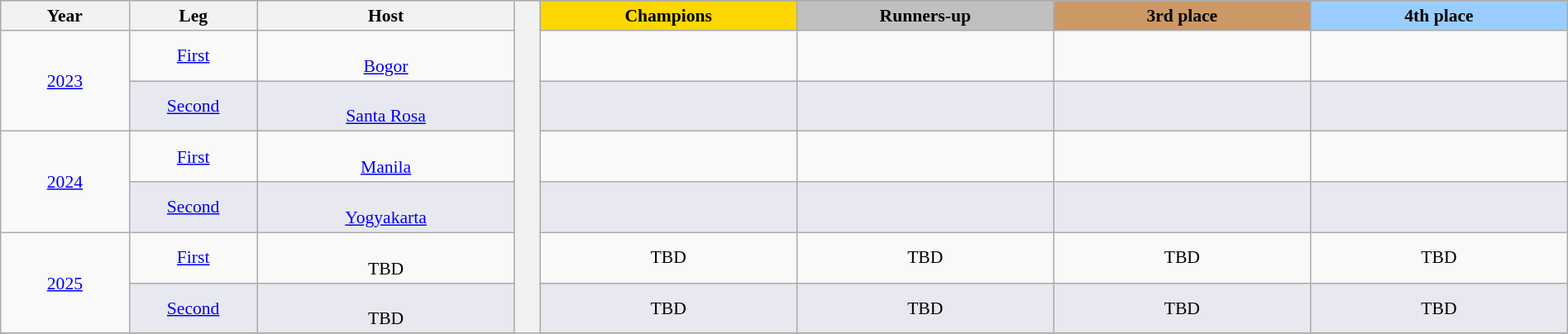<table class="wikitable" style="font-size:90%; width: 100%; text-align: center;">
<tr bgcolor=#c1d8ff>
<th rowspan=2 width=5%>Year</th>
<th rowspan=2 width=5%>Leg</th>
<th rowspan=2 width=10%>Host</th>
<th width=1% rowspan=10 bgcolor=#ffffff></th>
</tr>
<tr>
<th style="width:10%; background:gold">Champions</th>
<th style="width:10%; background:silver">Runners-up</th>
<th style="width:10%; background:#CC9966">3rd place</th>
<th style="width:10%; background:#9ACDFF">4th place</th>
</tr>
<tr>
<td rowspan=2><a href='#'>2023</a></td>
<td><a href='#'>First</a></td>
<td><br><a href='#'>Bogor</a></td>
<td><strong></strong></td>
<td></td>
<td></td>
<td></td>
</tr>
<tr bgcolor=#e8e8f0>
<td><a href='#'>Second</a></td>
<td><br><a href='#'>Santa Rosa</a></td>
<td><strong></strong></td>
<td></td>
<td></td>
<td></td>
</tr>
<tr>
<td rowspan=2><a href='#'>2024</a></td>
<td><a href='#'>First</a></td>
<td><br><a href='#'>Manila</a></td>
<td><strong></strong></td>
<td></td>
<td></td>
<td></td>
</tr>
<tr bgcolor=#e8e8f0>
<td><a href='#'>Second</a></td>
<td><br><a href='#'>Yogyakarta</a></td>
<td><strong></strong></td>
<td></td>
<td></td>
<td></td>
</tr>
<tr>
<td rowspan=2><a href='#'>2025</a></td>
<td><a href='#'>First</a></td>
<td><br>TBD</td>
<td>TBD</td>
<td>TBD</td>
<td>TBD</td>
<td>TBD</td>
</tr>
<tr bgcolor=#e8e8f0>
<td><a href='#'>Second</a></td>
<td><br>TBD</td>
<td>TBD</td>
<td>TBD</td>
<td>TBD</td>
<td>TBD</td>
</tr>
<tr>
</tr>
</table>
